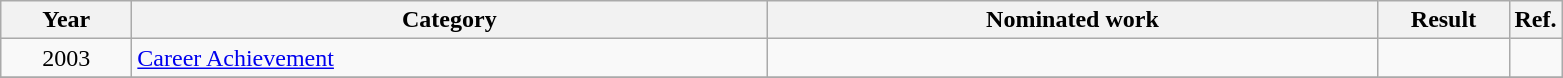<table class=wikitable>
<tr>
<th scope="col" style="width:5em;">Year</th>
<th scope="col" style="width:26em;">Category</th>
<th scope="col" style="width:25em;">Nominated work</th>
<th scope="col" style="width:5em;">Result</th>
<th>Ref.</th>
</tr>
<tr>
<td style="text-align:center;">2003</td>
<td><a href='#'>Career Achievement</a></td>
<td></td>
<td></td>
<td></td>
</tr>
<tr>
</tr>
</table>
